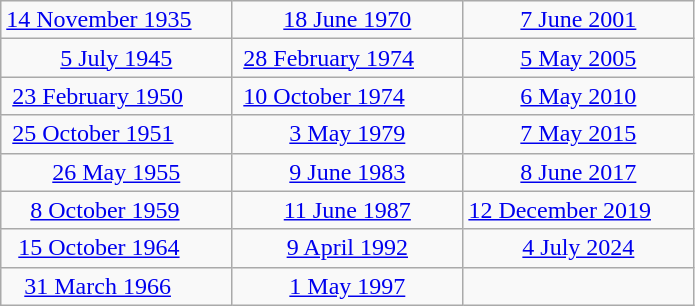<table class=wikitable>
<tr>
<td style="width: 110pt;"><a href='#'>14 November 1935</a></td>
<td style="width: 110pt; text-align: center;"><a href='#'>18 June 1970</a></td>
<td style="width: 110pt; text-align: center;"><a href='#'>7 June 2001</a></td>
</tr>
<tr>
<td style="text-align: center;"><a href='#'>5 July 1945</a></td>
<td> <a href='#'>28 February 1974</a></td>
<td style="text-align: center;"><a href='#'>5 May 2005</a></td>
</tr>
<tr>
<td> <a href='#'>23 February 1950</a></td>
<td> <a href='#'>10 October 1974</a></td>
<td style="text-align: center;"><a href='#'>6 May 2010</a></td>
</tr>
<tr>
<td> <a href='#'>25 October 1951</a></td>
<td style="text-align: center;"><a href='#'>3 May 1979</a></td>
<td style="text-align: center;"><a href='#'>7 May 2015</a></td>
</tr>
<tr>
<td style="text-align: center;"><a href='#'>26 May 1955</a></td>
<td style="text-align: center;"><a href='#'>9 June 1983</a></td>
<td style="text-align: center;"><a href='#'>8 June 2017</a></td>
</tr>
<tr>
<td>    <a href='#'>8 October 1959</a></td>
<td style="text-align: center;"><a href='#'>11 June 1987</a></td>
<td><a href='#'>12 December 2019</a></td>
</tr>
<tr>
<td>  <a href='#'>15 October 1964</a></td>
<td style="text-align: center;"><a href='#'>9 April 1992</a></td>
<td style="text-align: center;"><a href='#'>4 July 2024</a></td>
</tr>
<tr>
<td>   <a href='#'>31 March 1966</a></td>
<td style="text-align: center;"><a href='#'>1 May 1997</a></td>
<td></td>
</tr>
</table>
